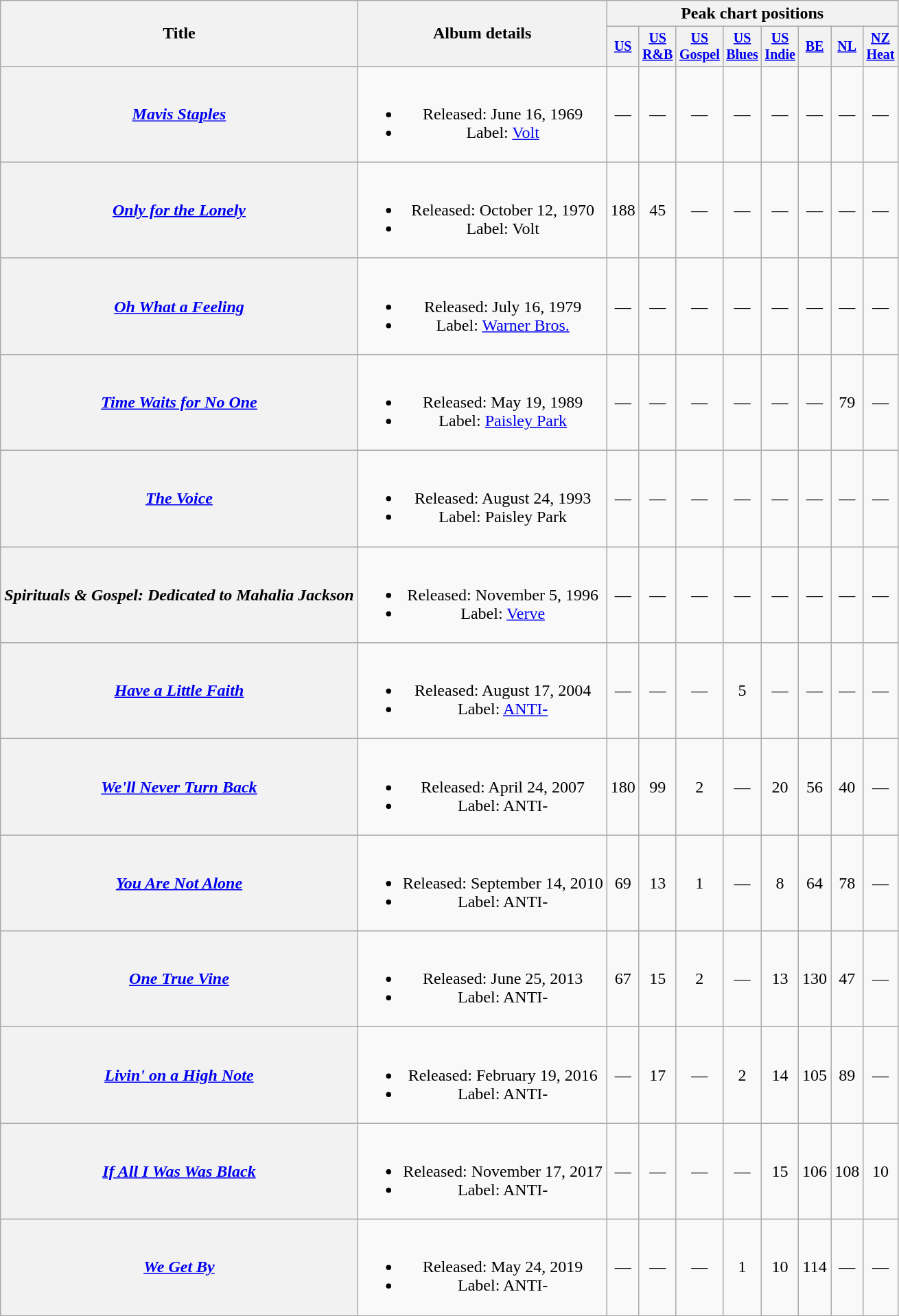<table class="wikitable plainrowheaders" style="text-align:center;">
<tr>
<th rowspan = "2">Title</th>
<th rowspan = "2">Album details</th>
<th colspan="8">Peak chart positions</th>
</tr>
<tr style="font-size:smaller;">
<th><a href='#'>US</a><br></th>
<th><a href='#'>US<br>R&B</a><br></th>
<th><a href='#'>US<br>Gospel</a><br></th>
<th><a href='#'>US<br>Blues</a><br></th>
<th><a href='#'>US<br>Indie</a><br></th>
<th><a href='#'>BE</a><br></th>
<th><a href='#'>NL</a><br></th>
<th><a href='#'>NZ<br>Heat</a></th>
</tr>
<tr>
<th scope = "row"><em><a href='#'>Mavis Staples</a></em></th>
<td><br><ul><li>Released: June 16, 1969</li><li>Label: <a href='#'>Volt</a></li></ul></td>
<td>—</td>
<td>—</td>
<td>—</td>
<td>—</td>
<td>—</td>
<td>—</td>
<td>—</td>
<td>—</td>
</tr>
<tr>
<th scope = "row"><em><a href='#'>Only for the Lonely</a></em></th>
<td><br><ul><li>Released: October 12, 1970</li><li>Label: Volt</li></ul></td>
<td>188</td>
<td>45</td>
<td>—</td>
<td>—</td>
<td>—</td>
<td>—</td>
<td>—</td>
<td>—</td>
</tr>
<tr>
<th scope = "row"><em><a href='#'>Oh What a Feeling</a></em></th>
<td><br><ul><li>Released: July 16, 1979</li><li>Label: <a href='#'>Warner Bros.</a></li></ul></td>
<td>—</td>
<td>—</td>
<td>—</td>
<td>—</td>
<td>—</td>
<td>—</td>
<td>—</td>
<td>—</td>
</tr>
<tr>
<th scope = "row"><em><a href='#'>Time Waits for No One</a></em></th>
<td><br><ul><li>Released: May 19, 1989</li><li>Label: <a href='#'>Paisley Park</a></li></ul></td>
<td>—</td>
<td>—</td>
<td>—</td>
<td>—</td>
<td>—</td>
<td>—</td>
<td>79</td>
<td>—</td>
</tr>
<tr>
<th scope = "row"><em><a href='#'>The Voice</a></em></th>
<td><br><ul><li>Released: August 24, 1993</li><li>Label: Paisley Park</li></ul></td>
<td>—</td>
<td>—</td>
<td>—</td>
<td>—</td>
<td>—</td>
<td>—</td>
<td>—</td>
<td>—</td>
</tr>
<tr>
<th scope = "row"><em>Spirituals & Gospel: Dedicated to Mahalia Jackson</em><br></th>
<td><br><ul><li>Released: November 5, 1996</li><li>Label: <a href='#'>Verve</a></li></ul></td>
<td>—</td>
<td>—</td>
<td>—</td>
<td>—</td>
<td>—</td>
<td>—</td>
<td>—</td>
<td>—</td>
</tr>
<tr>
<th scope = "row"><em><a href='#'>Have a Little Faith</a></em></th>
<td><br><ul><li>Released: August 17, 2004</li><li>Label: <a href='#'>ANTI-</a></li></ul></td>
<td>—</td>
<td>—</td>
<td>—</td>
<td>5</td>
<td>—</td>
<td>—</td>
<td>—</td>
<td>—</td>
</tr>
<tr>
<th scope = "row"><em><a href='#'>We'll Never Turn Back</a></em></th>
<td><br><ul><li>Released: April 24, 2007</li><li>Label: ANTI-</li></ul></td>
<td>180</td>
<td>99</td>
<td>2</td>
<td>—</td>
<td>20</td>
<td>56</td>
<td>40</td>
<td>—</td>
</tr>
<tr>
<th scope = "row"><em><a href='#'>You Are Not Alone</a></em></th>
<td><br><ul><li>Released: September 14, 2010</li><li>Label: ANTI-</li></ul></td>
<td>69</td>
<td>13</td>
<td>1</td>
<td>—</td>
<td>8</td>
<td>64</td>
<td>78</td>
<td>—</td>
</tr>
<tr>
<th scope = "row"><em><a href='#'>One True Vine</a></em></th>
<td><br><ul><li>Released: June 25, 2013</li><li>Label: ANTI-</li></ul></td>
<td>67</td>
<td>15</td>
<td>2</td>
<td>—</td>
<td>13</td>
<td>130</td>
<td>47</td>
<td>—</td>
</tr>
<tr>
<th scope = "row"><em><a href='#'>Livin' on a High Note</a></em></th>
<td><br><ul><li>Released: February 19, 2016</li><li>Label: ANTI-</li></ul></td>
<td>—</td>
<td>17</td>
<td>—</td>
<td>2</td>
<td>14</td>
<td>105</td>
<td>89</td>
<td>—</td>
</tr>
<tr>
<th scope = "row"><em><a href='#'>If All I Was Was Black</a></em></th>
<td><br><ul><li>Released: November 17, 2017</li><li>Label: ANTI-</li></ul></td>
<td>—</td>
<td>—</td>
<td>—</td>
<td>—</td>
<td>15</td>
<td>106</td>
<td>108</td>
<td>10<br></td>
</tr>
<tr>
<th scope = "row"><em><a href='#'>We Get By</a></em></th>
<td><br><ul><li>Released: May 24, 2019</li><li>Label: ANTI-</li></ul></td>
<td>—</td>
<td>—</td>
<td>—</td>
<td>1</td>
<td>10</td>
<td>114</td>
<td>—</td>
<td>—</td>
</tr>
<tr>
</tr>
</table>
